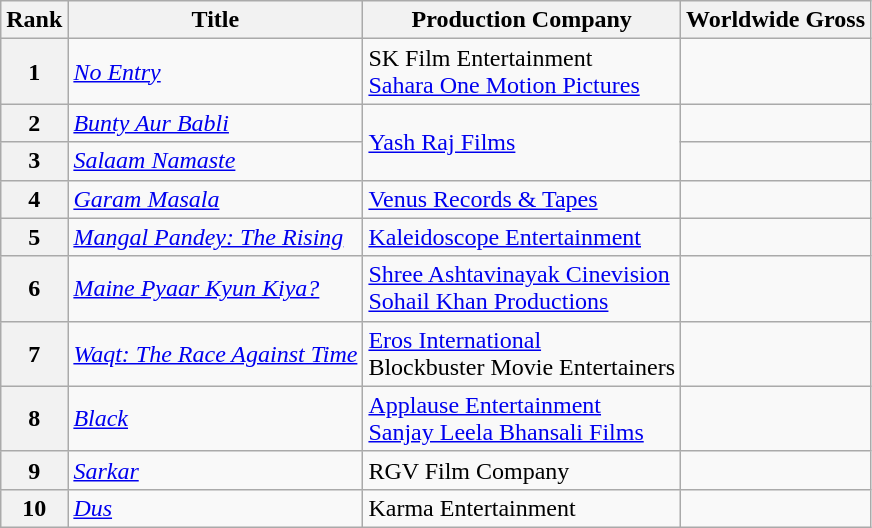<table class="wikitable sortable">
<tr>
<th>Rank</th>
<th>Title</th>
<th>Production Company</th>
<th>Worldwide Gross</th>
</tr>
<tr>
<th>1</th>
<td><em><a href='#'>No Entry</a></em></td>
<td>SK Film Entertainment<br><a href='#'>Sahara One Motion Pictures</a></td>
<td></td>
</tr>
<tr>
<th>2</th>
<td><em><a href='#'>Bunty Aur Babli</a></em></td>
<td rowspan="2"><a href='#'>Yash Raj Films</a></td>
<td></td>
</tr>
<tr>
<th>3</th>
<td><em><a href='#'>Salaam Namaste</a></em></td>
<td></td>
</tr>
<tr>
<th>4</th>
<td><em><a href='#'>Garam Masala</a></em></td>
<td><a href='#'>Venus Records & Tapes</a></td>
<td></td>
</tr>
<tr>
<th>5</th>
<td><em><a href='#'>Mangal Pandey: The Rising</a></em></td>
<td><a href='#'>Kaleidoscope Entertainment</a></td>
<td></td>
</tr>
<tr>
<th>6</th>
<td><em><a href='#'>Maine Pyaar Kyun Kiya?</a></em></td>
<td><a href='#'>Shree Ashtavinayak Cinevision</a><br><a href='#'>Sohail Khan Productions</a></td>
<td></td>
</tr>
<tr>
<th>7</th>
<td><em><a href='#'>Waqt: The Race Against Time</a></em></td>
<td><a href='#'>Eros International</a><br>Blockbuster Movie Entertainers</td>
<td></td>
</tr>
<tr>
<th>8</th>
<td><em><a href='#'>Black</a></em></td>
<td><a href='#'>Applause Entertainment</a><br><a href='#'>Sanjay Leela Bhansali Films</a></td>
<td></td>
</tr>
<tr>
<th>9</th>
<td><em><a href='#'>Sarkar</a></em></td>
<td>RGV Film Company</td>
<td></td>
</tr>
<tr>
<th>10</th>
<td><em><a href='#'>Dus</a></em></td>
<td>Karma Entertainment</td>
<td></td>
</tr>
</table>
